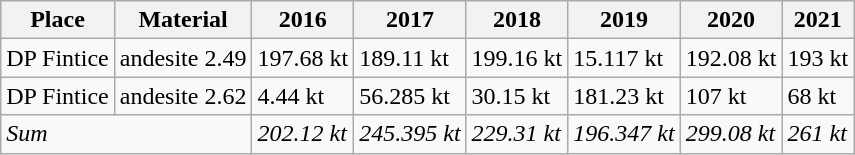<table class="wikitable center">
<tr>
<th>Place</th>
<th>Material</th>
<th>2016</th>
<th>2017</th>
<th>2018</th>
<th>2019</th>
<th>2020</th>
<th>2021</th>
</tr>
<tr>
<td>DP Fintice</td>
<td>andesite 2.49</td>
<td>197.68 kt</td>
<td>189.11 kt</td>
<td>199.16 kt</td>
<td>15.117 kt</td>
<td>192.08 kt</td>
<td>193 kt</td>
</tr>
<tr>
<td>DP Fintice</td>
<td>andesite 2.62</td>
<td>4.44 kt</td>
<td>56.285 kt</td>
<td>30.15 kt</td>
<td>181.23 kt</td>
<td>107 kt</td>
<td>68 kt</td>
</tr>
<tr style="font-style:italic">
<td colspan="2">Sum</td>
<td>202.12 kt</td>
<td>245.395 kt</td>
<td>229.31 kt</td>
<td>196.347 kt</td>
<td>299.08 kt</td>
<td>261 kt</td>
</tr>
</table>
